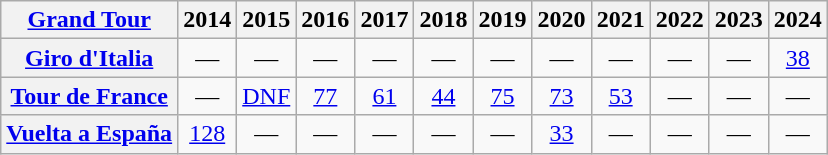<table class="wikitable plainrowheaders">
<tr>
<th scope="col"><a href='#'>Grand Tour</a></th>
<th scope="col">2014</th>
<th scope="col">2015</th>
<th scope="col">2016</th>
<th scope="col">2017</th>
<th scope="col">2018</th>
<th scope="col">2019</th>
<th scope="col">2020</th>
<th scope="col">2021</th>
<th scope="col">2022</th>
<th scope="col">2023</th>
<th scope="col">2024</th>
</tr>
<tr style="text-align:center;">
<th scope="row"> <a href='#'>Giro d'Italia</a></th>
<td>—</td>
<td>—</td>
<td>—</td>
<td>—</td>
<td>—</td>
<td>—</td>
<td>—</td>
<td>—</td>
<td>—</td>
<td>—</td>
<td><a href='#'>38</a></td>
</tr>
<tr style="text-align:center;">
<th scope="row"> <a href='#'>Tour de France</a></th>
<td>—</td>
<td><a href='#'>DNF</a></td>
<td><a href='#'>77</a></td>
<td><a href='#'>61</a></td>
<td><a href='#'>44</a></td>
<td><a href='#'>75</a></td>
<td><a href='#'>73</a></td>
<td><a href='#'>53</a></td>
<td>—</td>
<td>—</td>
<td>—</td>
</tr>
<tr style="text-align:center;">
<th scope="row"> <a href='#'>Vuelta a España</a></th>
<td><a href='#'>128</a></td>
<td>—</td>
<td>—</td>
<td>—</td>
<td>—</td>
<td>—</td>
<td><a href='#'>33</a></td>
<td>—</td>
<td>—</td>
<td>—</td>
<td>—</td>
</tr>
</table>
